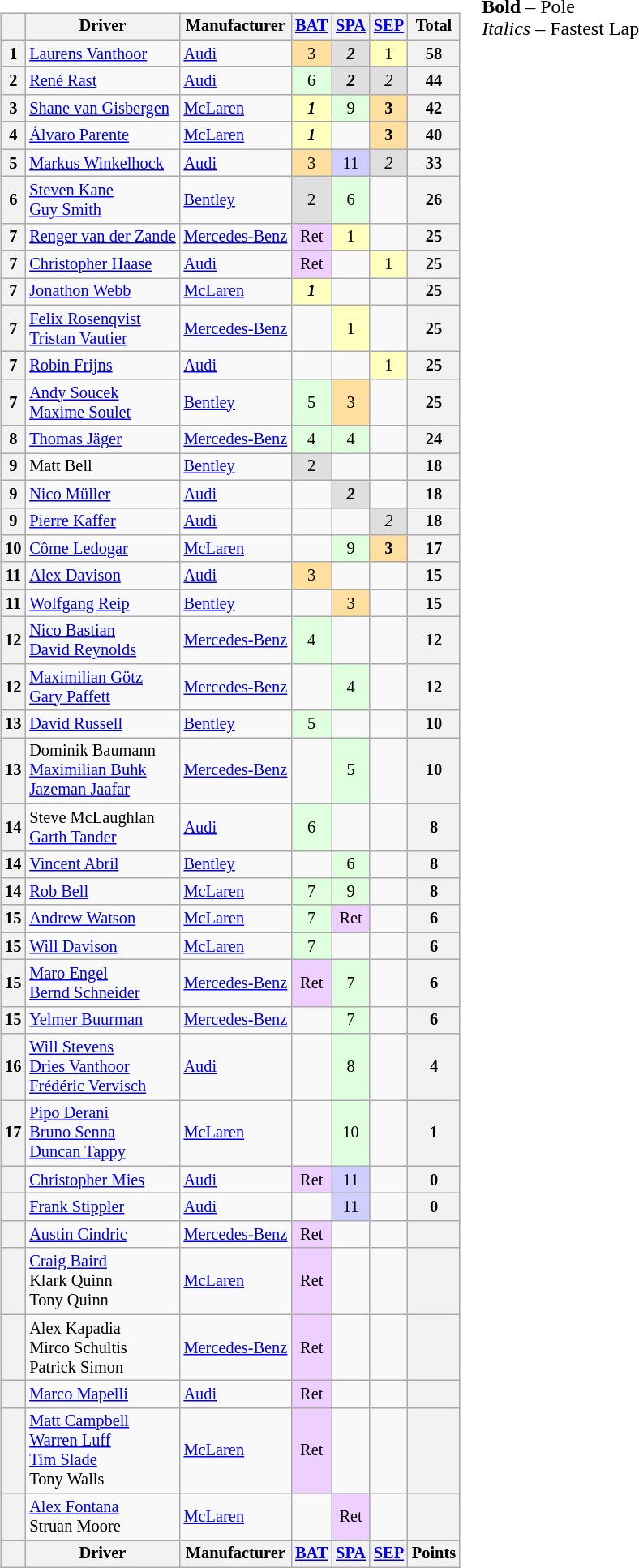<table>
<tr>
<td valign="top"><br><table class="wikitable" style="font-size: 85%; text-align:center;">
<tr>
<th></th>
<th>Driver</th>
<th>Manufacturer</th>
<th><a href='#'>BAT</a><br></th>
<th><a href='#'>SPA</a><br></th>
<th><a href='#'>SEP</a><br></th>
<th>Total</th>
</tr>
<tr>
<th>1</th>
<td align=left> <a href='#'>Laurens Vanthoor</a></td>
<td align=left><a href='#'>Audi</a></td>
<td style="background:#FFDF9F;">3</td>
<td style="background:#DFDFDF;"><strong><em>2</em></strong></td>
<td style="background:#FFFFBF;">1</td>
<th>58</th>
</tr>
<tr>
<th>2</th>
<td align=left> <a href='#'>René Rast</a></td>
<td align=left><a href='#'>Audi</a></td>
<td style="background:#DFFFDF;">6</td>
<td style="background:#DFDFDF;"><strong><em>2</em></strong></td>
<td style="background:#DFDFDF;"><em>2</em></td>
<th>44</th>
</tr>
<tr>
<th>3</th>
<td align=left> <a href='#'>Shane van Gisbergen</a></td>
<td align=left><a href='#'>McLaren</a></td>
<td style="background:#FFFFBF;"><strong><em>1</em></strong></td>
<td style="background:#DFFFDF;">9</td>
<td style="background:#FFDF9F;"><strong>3</strong></td>
<th>42</th>
</tr>
<tr>
<th>4</th>
<td align=left> <a href='#'>Álvaro Parente</a></td>
<td align=left><a href='#'>McLaren</a></td>
<td style="background:#FFFFBF;"><strong><em>1</em></strong></td>
<td></td>
<td style="background:#FFDF9F;"><strong>3</strong></td>
<th>40</th>
</tr>
<tr>
<th>5</th>
<td align=left> <a href='#'>Markus Winkelhock</a></td>
<td align=left><a href='#'>Audi</a></td>
<td style="background:#FFDF9F;">3</td>
<td style="background:#CFCFFF;">11</td>
<td style="background:#DFDFDF;"><em>2</em></td>
<th>33</th>
</tr>
<tr>
<th>6</th>
<td align=left> <a href='#'>Steven Kane</a><br> <a href='#'>Guy Smith</a></td>
<td align=left><a href='#'>Bentley</a></td>
<td style="background:#DFDFDF;">2</td>
<td style="background:#DFFFDF;">6</td>
<td></td>
<th>26</th>
</tr>
<tr>
<th>7</th>
<td align=left> <a href='#'>Renger van der Zande</a></td>
<td align=left><a href='#'>Mercedes-Benz</a></td>
<td style="background:#EFCFFF;">Ret</td>
<td style="background:#FFFFBF;">1</td>
<td></td>
<th>25</th>
</tr>
<tr>
<th>7</th>
<td align=left> <a href='#'>Christopher Haase</a></td>
<td align=left><a href='#'>Audi</a></td>
<td style="background:#EFCFFF;">Ret</td>
<td></td>
<td style="background:#FFFFBF;">1</td>
<th>25</th>
</tr>
<tr>
<th>7</th>
<td align=left> <a href='#'>Jonathon Webb</a></td>
<td align=left><a href='#'>McLaren</a></td>
<td style="background:#FFFFBF;"><strong><em>1</em></strong></td>
<td></td>
<td></td>
<th>25</th>
</tr>
<tr>
<th>7</th>
<td align=left> <a href='#'>Felix Rosenqvist</a><br> <a href='#'>Tristan Vautier</a></td>
<td align=left><a href='#'>Mercedes-Benz</a></td>
<td></td>
<td style="background:#FFFFBF;">1</td>
<td></td>
<th>25</th>
</tr>
<tr>
<th>7</th>
<td align=left> <a href='#'>Robin Frijns</a></td>
<td align=left><a href='#'>Audi</a></td>
<td></td>
<td></td>
<td style="background:#FFFFBF;">1</td>
<th>25</th>
</tr>
<tr>
<th>7</th>
<td align=left> <a href='#'>Andy Soucek</a><br> <a href='#'>Maxime Soulet</a></td>
<td align=left><a href='#'>Bentley</a></td>
<td style="background:#DFFFDF;">5</td>
<td style="background:#FFDF9F;">3</td>
<td></td>
<th>25</th>
</tr>
<tr>
<th>8</th>
<td align=left> <a href='#'>Thomas Jäger</a></td>
<td align=left><a href='#'>Mercedes-Benz</a></td>
<td style="background:#DFFFDF;">4</td>
<td style="background:#DFFFDF;">4</td>
<td></td>
<th>24</th>
</tr>
<tr>
<th>9</th>
<td align=left> Matt Bell</td>
<td align=left><a href='#'>Bentley</a></td>
<td style="background:#DFDFDF;">2</td>
<td></td>
<td></td>
<th>18</th>
</tr>
<tr>
<th>9</th>
<td align=left> <a href='#'>Nico Müller</a></td>
<td align=left><a href='#'>Audi</a></td>
<td></td>
<td style="background:#DFDFDF;"><strong><em>2</em></strong></td>
<td></td>
<th>18</th>
</tr>
<tr>
<th>9</th>
<td align=left> <a href='#'>Pierre Kaffer</a></td>
<td align=left><a href='#'>Audi</a></td>
<td></td>
<td></td>
<td style="background:#DFDFDF;"><em>2</em></td>
<th>18</th>
</tr>
<tr>
<th>10</th>
<td align=left> <a href='#'>Côme Ledogar</a></td>
<td align=left><a href='#'>McLaren</a></td>
<td></td>
<td style="background:#DFFFDF;">9</td>
<td style="background:#FFDF9F;"><strong>3</strong></td>
<th>17</th>
</tr>
<tr>
<th>11</th>
<td align=left> <a href='#'>Alex Davison</a></td>
<td align=left><a href='#'>Audi</a></td>
<td style="background:#FFDF9F;">3</td>
<td></td>
<td></td>
<th>15</th>
</tr>
<tr>
<th>11</th>
<td align=left> <a href='#'>Wolfgang Reip</a></td>
<td align=left><a href='#'>Bentley</a></td>
<td></td>
<td style="background:#FFDF9F;">3</td>
<td></td>
<th>15</th>
</tr>
<tr>
<th>12</th>
<td align=left> <a href='#'>Nico Bastian</a><br> <a href='#'>David Reynolds</a></td>
<td align=left><a href='#'>Mercedes-Benz</a></td>
<td style="background:#DFFFDF;">4</td>
<td></td>
<td></td>
<th>12</th>
</tr>
<tr>
<th>12</th>
<td align=left> <a href='#'>Maximilian Götz</a><br> <a href='#'>Gary Paffett</a></td>
<td align=left><a href='#'>Mercedes-Benz</a></td>
<td></td>
<td style="background:#DFFFDF;">4</td>
<td></td>
<th>12</th>
</tr>
<tr>
<th>13</th>
<td align=left> <a href='#'>David Russell</a></td>
<td align=left><a href='#'>Bentley</a></td>
<td style="background:#DFFFDF;">5</td>
<td></td>
<td></td>
<th>10</th>
</tr>
<tr>
<th>13</th>
<td align=left> Dominik Baumann<br> <a href='#'>Maximilian Buhk</a><br> <a href='#'>Jazeman Jaafar</a></td>
<td align=left><a href='#'>Mercedes-Benz</a></td>
<td></td>
<td style="background:#DFFFDF;">5</td>
<td></td>
<th>10</th>
</tr>
<tr>
<th>14</th>
<td align=left> Steve McLaughlan<br> <a href='#'>Garth Tander</a></td>
<td align=left><a href='#'>Audi</a></td>
<td style="background:#DFFFDF;">6</td>
<td></td>
<td></td>
<th>8</th>
</tr>
<tr>
<th>14</th>
<td align=left> <a href='#'>Vincent Abril</a></td>
<td align=left><a href='#'>Bentley</a></td>
<td></td>
<td style="background:#DFFFDF;">6</td>
<td></td>
<th>8</th>
</tr>
<tr>
<th>14</th>
<td align=left> <a href='#'>Rob Bell</a></td>
<td align=left><a href='#'>McLaren</a></td>
<td style="background:#DFFFDF;">7</td>
<td style="background:#DFFFDF;">9</td>
<td></td>
<th>8</th>
</tr>
<tr>
<th>15</th>
<td align=left> <a href='#'>Andrew Watson</a></td>
<td align=left><a href='#'>McLaren</a></td>
<td style="background:#DFFFDF;">7</td>
<td style="background:#EFCFFF;">Ret</td>
<td></td>
<th>6</th>
</tr>
<tr>
<th>15</th>
<td align=left> <a href='#'>Will Davison</a></td>
<td align=left><a href='#'>McLaren</a></td>
<td style="background:#DFFFDF;">7</td>
<td></td>
<td></td>
<th>6</th>
</tr>
<tr>
<th>15</th>
<td align=left> <a href='#'>Maro Engel</a><br> <a href='#'>Bernd Schneider</a></td>
<td align=left><a href='#'>Mercedes-Benz</a></td>
<td style="background:#EFCFFF;">Ret</td>
<td style="background:#DFFFDF;">7</td>
<td></td>
<th>6</th>
</tr>
<tr>
<th>15</th>
<td align=left> <a href='#'>Yelmer Buurman</a></td>
<td align=left><a href='#'>Mercedes-Benz</a></td>
<td></td>
<td style="background:#DFFFDF;">7</td>
<td></td>
<th>6</th>
</tr>
<tr>
<th>16</th>
<td align=left> <a href='#'>Will Stevens</a><br> <a href='#'>Dries Vanthoor</a><br> <a href='#'>Frédéric Vervisch</a></td>
<td align=left><a href='#'>Audi</a></td>
<td></td>
<td style="background:#DFFFDF;">8</td>
<td></td>
<th>4</th>
</tr>
<tr>
<th>17</th>
<td align=left> <a href='#'>Pipo Derani</a><br> <a href='#'>Bruno Senna</a><br> <a href='#'>Duncan Tappy</a></td>
<td align=left><a href='#'>McLaren</a></td>
<td></td>
<td style="background:#DFFFDF;">10</td>
<td></td>
<th>1</th>
</tr>
<tr>
<th></th>
<td align=left> <a href='#'>Christopher Mies</a></td>
<td align=left><a href='#'>Audi</a></td>
<td style="background:#EFCFFF;">Ret</td>
<td style="background:#CFCFFF;">11</td>
<td></td>
<th>0</th>
</tr>
<tr>
<th></th>
<td align=left> <a href='#'>Frank Stippler</a></td>
<td align=left><a href='#'>Audi</a></td>
<td></td>
<td style="background:#CFCFFF;">11</td>
<td></td>
<th>0</th>
</tr>
<tr>
<th></th>
<td align=left> <a href='#'>Austin Cindric</a></td>
<td align=left><a href='#'>Mercedes-Benz</a></td>
<td style="background:#EFCFFF;">Ret</td>
<td></td>
<td></td>
<th></th>
</tr>
<tr>
<th></th>
<td align=left> <a href='#'>Craig Baird</a><br> Klark Quinn<br> Tony Quinn</td>
<td align=left><a href='#'>McLaren</a></td>
<td style="background:#EFCFFF;">Ret</td>
<td></td>
<td></td>
<th></th>
</tr>
<tr>
<th></th>
<td align=left> Alex Kapadia<br> Mirco Schultis<br> Patrick Simon</td>
<td align=left><a href='#'>Mercedes-Benz</a></td>
<td style="background:#EFCFFF;">Ret</td>
<td></td>
<td></td>
<th></th>
</tr>
<tr>
<th></th>
<td align=left> <a href='#'>Marco Mapelli</a></td>
<td align=left><a href='#'>Audi</a></td>
<td style="background:#EFCFFF;">Ret</td>
<td></td>
<td></td>
<th></th>
</tr>
<tr>
<th></th>
<td align=left> <a href='#'>Matt Campbell</a><br> <a href='#'>Warren Luff</a><br> <a href='#'>Tim Slade</a><br> Tony Walls</td>
<td align=left><a href='#'>McLaren</a></td>
<td style="background:#EFCFFF;">Ret</td>
<td></td>
<td></td>
<th></th>
</tr>
<tr>
<th></th>
<td align=left> <a href='#'>Alex Fontana</a><br> Struan Moore</td>
<td align=left><a href='#'>McLaren</a></td>
<td></td>
<td style="background:#EFCFFF;">Ret</td>
<td></td>
<th></th>
</tr>
<tr valign="top">
<th valign=middle></th>
<th valign=middle>Driver</th>
<th valign=middle>Manufacturer</th>
<th valign=middle><a href='#'>BAT</a><br></th>
<th valign=middle><a href='#'>SPA</a><br></th>
<th valign=middle><a href='#'>SEP</a><br></th>
<th valign=middle>Points</th>
</tr>
</table>
</td>
<td valign="top"><br>
<span><strong>Bold</strong> – Pole<br><em>Italics</em> – Fastest Lap</span></td>
</tr>
</table>
